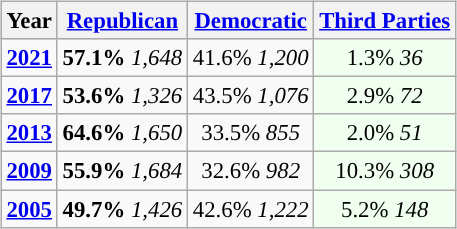<table class="wikitable" style="float:right; font-size:95%;">
<tr bgcolor=lightgrey>
<th>Year</th>
<th><a href='#'>Republican</a></th>
<th><a href='#'>Democratic</a></th>
<th><a href='#'>Third Parties</a></th>
</tr>
<tr>
<td style="text-align:center; "><strong><a href='#'>2021</a></strong></td>
<td style="text-align:center; "><strong>57.1%</strong> <em>1,648</em></td>
<td style="text-align:center; ">41.6%  <em>1,200</em></td>
<td style="text-align:center; background:honeyDew;">1.3% <em>36</em></td>
</tr>
<tr>
<td style="text-align:center; "><strong><a href='#'>2017</a></strong></td>
<td style="text-align:center; "><strong>53.6%</strong> <em>1,326</em></td>
<td style="text-align:center; ">43.5%  <em>1,076</em></td>
<td style="text-align:center; background:honeyDew;">2.9% <em>72</em></td>
</tr>
<tr>
<td style="text-align:center; "><strong><a href='#'>2013</a></strong></td>
<td style="text-align:center; "><strong>64.6%</strong> <em>1,650</em></td>
<td style="text-align:center; ">33.5%  <em>855</em></td>
<td style="text-align:center; background:honeyDew;">2.0% <em>51</em></td>
</tr>
<tr>
<td style="text-align:center; "><strong><a href='#'>2009</a></strong></td>
<td style="text-align:center; "><strong>55.9%</strong> <em>1,684</em></td>
<td style="text-align:center; ">32.6%  <em>982</em></td>
<td style="text-align:center; background:honeyDew;">10.3% <em>308</em></td>
</tr>
<tr>
<td style="text-align:center; "><strong><a href='#'>2005</a></strong></td>
<td style="text-align:center; "><strong>49.7%</strong> <em>1,426</em></td>
<td style="text-align:center; ">42.6%  <em>1,222</em></td>
<td style="text-align:center; background:honeyDew;">5.2% <em>148</em></td>
</tr>
</table>
